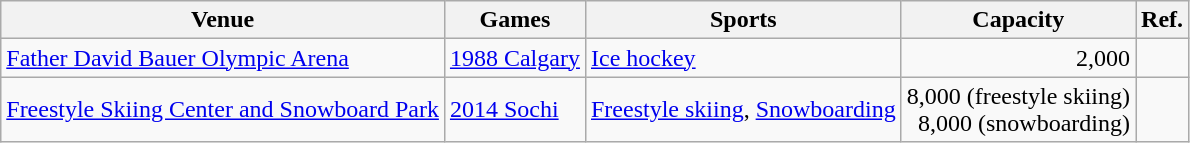<table class="wikitable sortable">
<tr>
<th>Venue</th>
<th>Games</th>
<th>Sports</th>
<th>Capacity</th>
<th>Ref.</th>
</tr>
<tr>
<td><a href='#'>Father David Bauer Olympic Arena</a></td>
<td><a href='#'>1988 Calgary</a></td>
<td><a href='#'>Ice hockey</a></td>
<td align="right">2,000</td>
<td align=center></td>
</tr>
<tr>
<td><a href='#'>Freestyle Skiing Center and Snowboard Park</a></td>
<td><a href='#'>2014 Sochi</a></td>
<td><a href='#'>Freestyle skiing</a>, <a href='#'>Snowboarding</a></td>
<td align="right">8,000 (freestyle skiing)<br>8,000 (snowboarding)</td>
<td align=center></td>
</tr>
</table>
